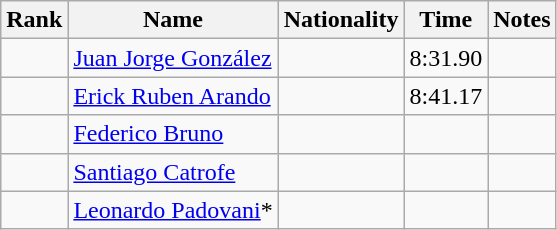<table class="wikitable sortable" style="text-align:center">
<tr>
<th>Rank</th>
<th>Name</th>
<th>Nationality</th>
<th>Time</th>
<th>Notes</th>
</tr>
<tr>
<td></td>
<td align=left><a href='#'>Juan Jorge González</a></td>
<td align=left></td>
<td>8:31.90</td>
<td></td>
</tr>
<tr>
<td></td>
<td align=left><a href='#'>Erick Ruben Arando</a></td>
<td align=left></td>
<td>8:41.17</td>
<td></td>
</tr>
<tr>
<td></td>
<td align=left><a href='#'>Federico Bruno</a></td>
<td align=left></td>
<td></td>
<td></td>
</tr>
<tr>
<td></td>
<td align=left><a href='#'>Santiago Catrofe</a></td>
<td align=left></td>
<td></td>
<td></td>
</tr>
<tr>
<td></td>
<td align=left><a href='#'>Leonardo Padovani</a>*</td>
<td align=left></td>
<td></td>
<td></td>
</tr>
</table>
